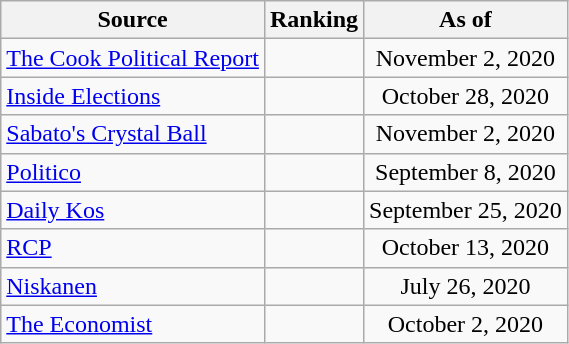<table class="wikitable" style="text-align:center">
<tr>
<th>Source</th>
<th>Ranking</th>
<th>As of</th>
</tr>
<tr>
<td align=left><a href='#'>The Cook Political Report</a></td>
<td></td>
<td>November 2, 2020</td>
</tr>
<tr>
<td align=left><a href='#'>Inside Elections</a></td>
<td></td>
<td>October 28, 2020</td>
</tr>
<tr>
<td align=left><a href='#'>Sabato's Crystal Ball</a></td>
<td></td>
<td>November 2, 2020</td>
</tr>
<tr>
<td align="left"><a href='#'>Politico</a></td>
<td></td>
<td>September 8, 2020</td>
</tr>
<tr>
<td align="left"><a href='#'>Daily Kos</a></td>
<td></td>
<td>September 25, 2020</td>
</tr>
<tr>
<td align="left"><a href='#'>RCP</a></td>
<td></td>
<td>October 13, 2020</td>
</tr>
<tr>
<td align="left"><a href='#'>Niskanen</a></td>
<td></td>
<td>July 26, 2020</td>
</tr>
<tr>
<td align="left"><a href='#'>The Economist</a></td>
<td></td>
<td>October 2, 2020</td>
</tr>
</table>
